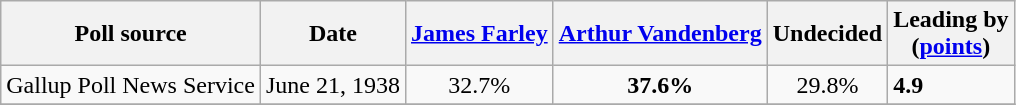<table class="wikitable sortable collapsible collapsed">
<tr>
<th>Poll source</th>
<th>Date</th>
<th><a href='#'>James Farley</a><br><small></small></th>
<th><a href='#'>Arthur Vandenberg</a><br><small></small></th>
<th>Undecided</th>
<th>Leading by<br>(<a href='#'>points</a>)</th>
</tr>
<tr>
<td>Gallup Poll News Service</td>
<td>June 21, 1938</td>
<td align="center">32.7%</td>
<td align="center" ><strong>37.6%</strong></td>
<td align="center">29.8%</td>
<td><strong>4.9</strong></td>
</tr>
<tr>
</tr>
</table>
